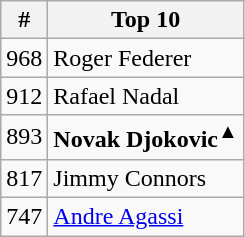<table class="wikitable" style="display:inline-table;">
<tr>
<th>#</th>
<th>Top 10</th>
</tr>
<tr>
<td>968</td>
<td> Roger Federer</td>
</tr>
<tr>
<td>912</td>
<td> Rafael Nadal</td>
</tr>
<tr>
<td>893</td>
<td> <strong>Novak Djokovic</strong><sup>▲</sup></td>
</tr>
<tr>
<td>817</td>
<td> Jimmy Connors</td>
</tr>
<tr>
<td>747</td>
<td> <a href='#'>Andre Agassi</a></td>
</tr>
</table>
